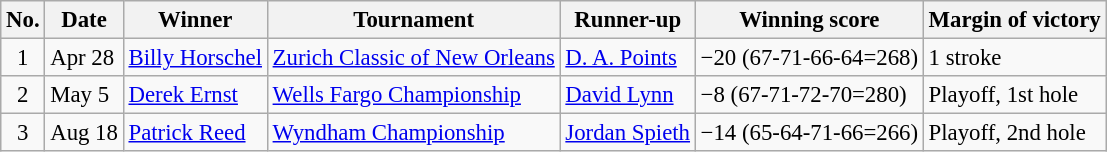<table class="wikitable" style="font-size:95%;">
<tr>
<th>No.</th>
<th>Date</th>
<th>Winner</th>
<th>Tournament</th>
<th>Runner-up</th>
<th>Winning score</th>
<th>Margin of victory</th>
</tr>
<tr>
<td align=center>1</td>
<td>Apr 28</td>
<td> <a href='#'>Billy Horschel</a></td>
<td><a href='#'>Zurich Classic of New Orleans</a></td>
<td> <a href='#'>D. A. Points</a></td>
<td>−20 (67-71-66-64=268)</td>
<td>1 stroke</td>
</tr>
<tr>
<td align=center>2</td>
<td>May 5</td>
<td> <a href='#'>Derek Ernst</a></td>
<td><a href='#'>Wells Fargo Championship</a></td>
<td> <a href='#'>David Lynn</a></td>
<td>−8 (67-71-72-70=280)</td>
<td>Playoff, 1st hole</td>
</tr>
<tr>
<td align=center>3</td>
<td>Aug 18</td>
<td> <a href='#'>Patrick Reed</a></td>
<td><a href='#'>Wyndham Championship</a></td>
<td> <a href='#'>Jordan Spieth</a></td>
<td>−14 (65-64-71-66=266)</td>
<td>Playoff, 2nd hole</td>
</tr>
</table>
